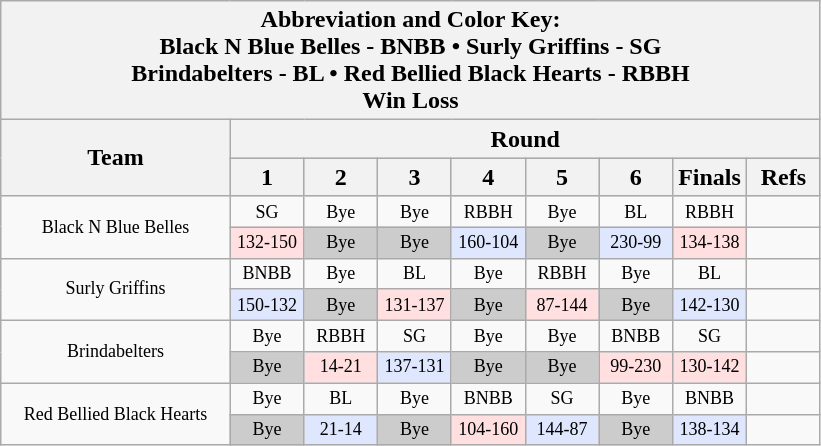<table class="wikitable" style="text-align:center;width=100%">
<tr>
<th colspan="12">Abbreviation and Color Key:<br>Black N Blue Belles - BNBB •  Surly Griffins - SG <br>Brindabelters - BL • Red Bellied Black Hearts - RBBH<br><span>Win</span>  <span>Loss</span></th>
</tr>
<tr>
<th style="width:28%;" rowspan="2">Team</th>
<th style="width:72%;" colspan="12">Round</th>
</tr>
<tr style="background:#ccc; font-size:100%;">
<th style="width:9%;">1</th>
<th style="width:9%;">2</th>
<th style="width:9%;">3</th>
<th style="width:9%;">4</th>
<th style="width:9%;">5</th>
<th style="width:9%;">6</th>
<th style="width:9%;">Finals</th>
<th style="width:9%;">Refs<br></th>
</tr>
<tr style="font-size: 75%">
<td rowspan="2">Black N Blue Belles</td>
<td>SG</td>
<td>Bye</td>
<td>Bye</td>
<td>RBBH</td>
<td>Bye</td>
<td>BL</td>
<td>RBBH</td>
<td></td>
</tr>
<tr style="font-size: 75%">
<td style="background:#ffdfdf;">132-150</td>
<td style="background:#ccc;">Bye</td>
<td style="background:#ccc;">Bye</td>
<td style="background:#dfe7ff;">160-104</td>
<td style="background:#ccc;">Bye</td>
<td style="background:#dfe7ff;">230-99</td>
<td style="background:#ffdfdf;">134-138</td>
<td></td>
</tr>
<tr style="font-size: 75%">
<td rowspan="2">Surly Griffins</td>
<td>BNBB</td>
<td>Bye</td>
<td>BL</td>
<td>Bye</td>
<td>RBBH</td>
<td>Bye</td>
<td>BL</td>
<td></td>
</tr>
<tr style="font-size: 75%">
<td style="background:#dfe7ff;">150-132</td>
<td style="background:#ccc;">Bye</td>
<td style="background:#ffdfdf;">131-137</td>
<td style="background:#ccc;">Bye</td>
<td style="background:#ffdfdf;">87-144</td>
<td style="background:#ccc;">Bye</td>
<td style="background:#dfe7ff;">142-130</td>
</tr>
<tr style="font-size: 75%">
<td rowspan="2">Brindabelters</td>
<td>Bye</td>
<td>RBBH</td>
<td>SG</td>
<td>Bye</td>
<td>Bye</td>
<td>BNBB</td>
<td>SG</td>
<td></td>
</tr>
<tr style="font-size: 75%">
<td style="background:#ccc;">Bye</td>
<td style="background:#ffdfdf;">14-21</td>
<td style="background:#dfe7ff;">137-131</td>
<td style="background:#ccc;">Bye</td>
<td style="background:#ccc;">Bye</td>
<td style="background:#ffdfdf;">99-230</td>
<td style="background:#ffdfdf;">130-142</td>
<td></td>
</tr>
<tr style="font-size: 75%">
<td rowspan="2">Red Bellied Black Hearts</td>
<td>Bye</td>
<td>BL</td>
<td>Bye</td>
<td>BNBB</td>
<td>SG</td>
<td>Bye</td>
<td>BNBB</td>
<td></td>
</tr>
<tr style="font-size: 75%">
<td style="background:#ccc;">Bye</td>
<td style="background:#dfe7ff;">21-14</td>
<td style="background:#ccc;">Bye</td>
<td style="background:#ffdfdf;">104-160</td>
<td style="background:#dfe7ff;">144-87</td>
<td style="background:#ccc;">Bye</td>
<td style="background:#dfe7ff;">138-134</td>
<td></td>
</tr>
</table>
